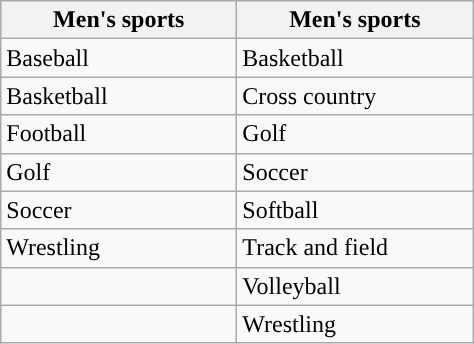<table class="wikitable"; style= "text-align: ">
<tr>
<th width=150px>Men's sports</th>
<th width=150px>Men's sports</th>
</tr>
<tr>
<td>Baseball</td>
<td>Basketball</td>
</tr>
<tr>
<td>Basketball</td>
<td>Cross country</td>
</tr>
<tr>
<td>Football</td>
<td>Golf</td>
</tr>
<tr>
<td>Golf</td>
<td>Soccer</td>
</tr>
<tr>
<td>Soccer</td>
<td>Softball</td>
</tr>
<tr>
<td>Wrestling</td>
<td>Track and field</td>
</tr>
<tr>
<td></td>
<td>Volleyball</td>
</tr>
<tr>
<td></td>
<td>Wrestling</td>
</tr>
</table>
